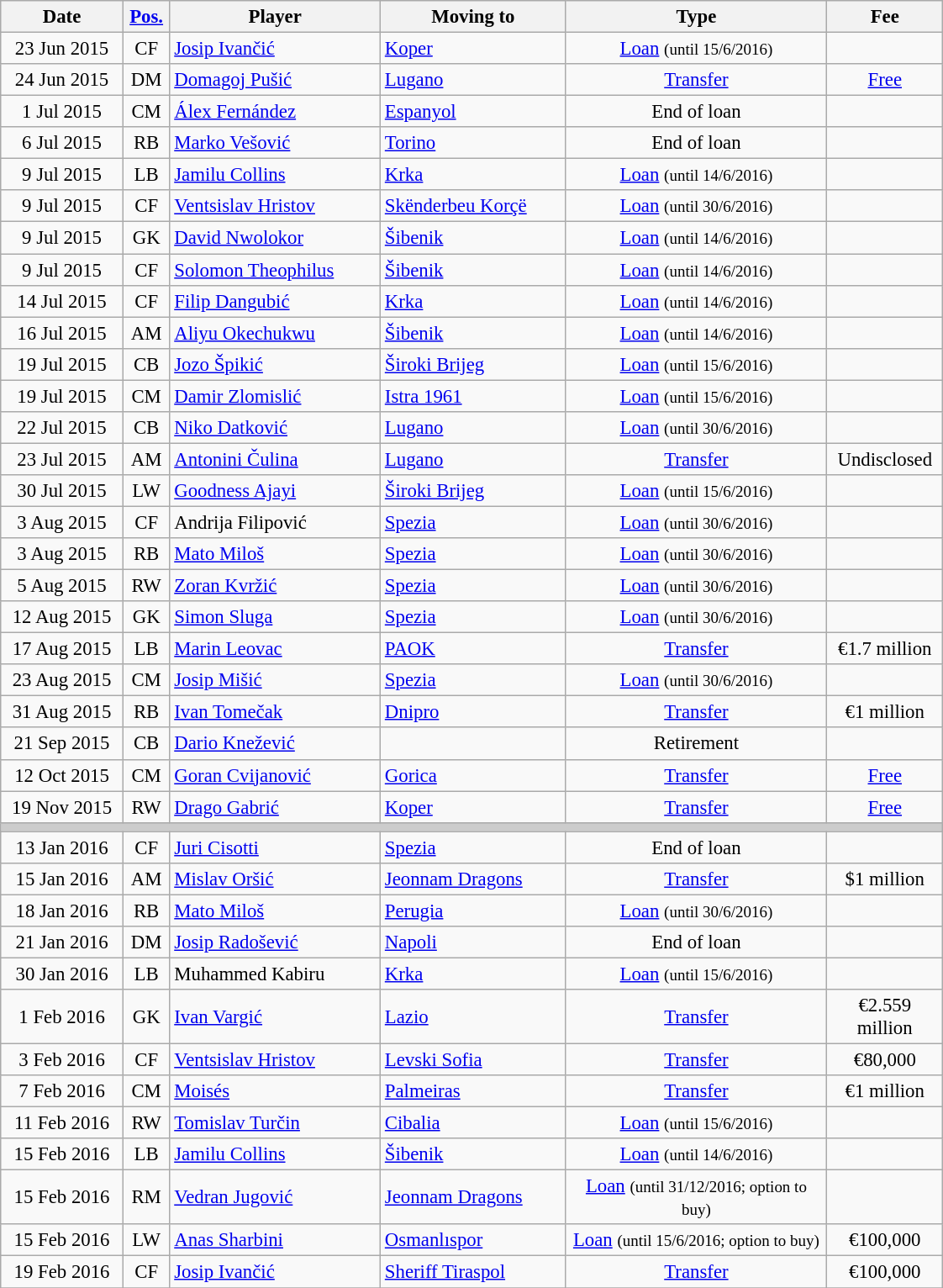<table class="wikitable" style="font-size: 95%; text-align: center;">
<tr>
<th width=90>Date</th>
<th width=30><a href='#'>Pos.</a></th>
<th width=160>Player</th>
<th width=140>Moving to</th>
<th width=200>Type</th>
<th width=85>Fee</th>
</tr>
<tr>
<td>23 Jun 2015</td>
<td>CF</td>
<td style="text-align:left;"> <a href='#'>Josip Ivančić</a></td>
<td style="text-align:left;"> <a href='#'>Koper</a></td>
<td><a href='#'>Loan</a> <small>(until 15/6/2016)</small></td>
<td></td>
</tr>
<tr>
<td>24 Jun 2015</td>
<td>DM</td>
<td style="text-align:left;"> <a href='#'>Domagoj Pušić</a></td>
<td style="text-align:left;"> <a href='#'>Lugano</a></td>
<td><a href='#'>Transfer</a></td>
<td><a href='#'>Free</a></td>
</tr>
<tr>
<td>1 Jul 2015</td>
<td>CM</td>
<td style="text-align:left;"> <a href='#'>Álex Fernández</a></td>
<td style="text-align:left;"> <a href='#'>Espanyol</a></td>
<td>End of loan</td>
<td></td>
</tr>
<tr>
<td>6 Jul 2015</td>
<td>RB</td>
<td style="text-align:left;"> <a href='#'>Marko Vešović</a></td>
<td style="text-align:left;"> <a href='#'>Torino</a></td>
<td>End of loan</td>
<td></td>
</tr>
<tr>
<td>9 Jul 2015</td>
<td>LB</td>
<td style="text-align:left;"> <a href='#'>Jamilu Collins</a></td>
<td style="text-align:left;"> <a href='#'>Krka</a></td>
<td><a href='#'>Loan</a> <small>(until 14/6/2016)</small></td>
<td></td>
</tr>
<tr>
<td>9 Jul 2015</td>
<td>CF</td>
<td style="text-align:left;"> <a href='#'>Ventsislav Hristov</a></td>
<td style="text-align:left;"> <a href='#'>Skënderbeu Korçë</a></td>
<td><a href='#'>Loan</a> <small>(until 30/6/2016)</small></td>
<td></td>
</tr>
<tr>
<td>9 Jul 2015</td>
<td>GK</td>
<td style="text-align:left;"> <a href='#'>David Nwolokor</a></td>
<td style="text-align:left;"> <a href='#'>Šibenik</a></td>
<td><a href='#'>Loan</a> <small>(until 14/6/2016)</small></td>
<td></td>
</tr>
<tr>
<td>9 Jul 2015</td>
<td>CF</td>
<td style="text-align:left;"> <a href='#'>Solomon Theophilus</a></td>
<td style="text-align:left;"> <a href='#'>Šibenik</a></td>
<td><a href='#'>Loan</a> <small>(until 14/6/2016)</small></td>
<td></td>
</tr>
<tr>
<td>14 Jul 2015</td>
<td>CF</td>
<td style="text-align:left;"> <a href='#'>Filip Dangubić</a></td>
<td style="text-align:left;"> <a href='#'>Krka</a></td>
<td><a href='#'>Loan</a> <small>(until 14/6/2016)</small></td>
<td></td>
</tr>
<tr>
<td>16 Jul 2015</td>
<td>AM</td>
<td style="text-align:left;"> <a href='#'>Aliyu Okechukwu</a></td>
<td style="text-align:left;"> <a href='#'>Šibenik</a></td>
<td><a href='#'>Loan</a> <small>(until 14/6/2016)</small></td>
<td></td>
</tr>
<tr>
<td>19 Jul 2015</td>
<td>CB</td>
<td style="text-align:left;"> <a href='#'>Jozo Špikić</a></td>
<td style="text-align:left;"> <a href='#'>Široki Brijeg</a></td>
<td><a href='#'>Loan</a> <small>(until 15/6/2016)</small></td>
<td></td>
</tr>
<tr>
<td>19 Jul 2015</td>
<td>CM</td>
<td style="text-align:left;"> <a href='#'>Damir Zlomislić</a></td>
<td style="text-align:left;"> <a href='#'>Istra 1961</a></td>
<td><a href='#'>Loan</a> <small>(until 15/6/2016)</small></td>
<td></td>
</tr>
<tr>
<td>22 Jul 2015</td>
<td>CB</td>
<td style="text-align:left;"> <a href='#'>Niko Datković</a></td>
<td style="text-align:left;"> <a href='#'>Lugano</a></td>
<td><a href='#'>Loan</a> <small>(until 30/6/2016)</small></td>
<td></td>
</tr>
<tr>
<td>23 Jul 2015</td>
<td>AM</td>
<td style="text-align:left;"> <a href='#'>Antonini Čulina</a></td>
<td style="text-align:left;"> <a href='#'>Lugano</a></td>
<td><a href='#'>Transfer</a></td>
<td>Undisclosed</td>
</tr>
<tr>
<td>30 Jul 2015</td>
<td>LW</td>
<td style="text-align:left;"> <a href='#'>Goodness Ajayi</a></td>
<td style="text-align:left;"> <a href='#'>Široki Brijeg</a></td>
<td><a href='#'>Loan</a> <small>(until 15/6/2016)</small></td>
<td></td>
</tr>
<tr>
<td>3 Aug 2015</td>
<td>CF</td>
<td style="text-align:left;"> Andrija Filipović</td>
<td style="text-align:left;"> <a href='#'>Spezia</a></td>
<td><a href='#'>Loan</a> <small>(until 30/6/2016)</small></td>
<td></td>
</tr>
<tr>
<td>3 Aug 2015</td>
<td>RB</td>
<td style="text-align:left;"> <a href='#'>Mato Miloš</a></td>
<td style="text-align:left;"> <a href='#'>Spezia</a></td>
<td><a href='#'>Loan</a> <small>(until 30/6/2016)</small></td>
<td></td>
</tr>
<tr>
<td>5 Aug 2015</td>
<td>RW</td>
<td style="text-align:left;"> <a href='#'>Zoran Kvržić</a></td>
<td style="text-align:left;"> <a href='#'>Spezia</a></td>
<td><a href='#'>Loan</a> <small>(until 30/6/2016)</small></td>
<td></td>
</tr>
<tr>
<td>12 Aug 2015</td>
<td>GK</td>
<td style="text-align:left;"> <a href='#'>Simon Sluga</a></td>
<td style="text-align:left;"> <a href='#'>Spezia</a></td>
<td><a href='#'>Loan</a> <small>(until 30/6/2016)</small></td>
<td></td>
</tr>
<tr>
<td>17 Aug 2015</td>
<td>LB</td>
<td style="text-align:left;"> <a href='#'>Marin Leovac</a></td>
<td style="text-align:left;"> <a href='#'>PAOK</a></td>
<td><a href='#'>Transfer</a></td>
<td>€1.7 million</td>
</tr>
<tr>
<td>23 Aug 2015</td>
<td>CM</td>
<td style="text-align:left;"> <a href='#'>Josip Mišić</a></td>
<td style="text-align:left;"> <a href='#'>Spezia</a></td>
<td><a href='#'>Loan</a> <small>(until 30/6/2016)</small></td>
<td></td>
</tr>
<tr>
<td>31 Aug 2015</td>
<td>RB</td>
<td style="text-align:left;"> <a href='#'>Ivan Tomečak</a></td>
<td style="text-align:left;"> <a href='#'>Dnipro</a></td>
<td><a href='#'>Transfer</a></td>
<td>€1 million</td>
</tr>
<tr>
<td>21 Sep 2015</td>
<td>CB</td>
<td style="text-align:left;"> <a href='#'>Dario Knežević</a></td>
<td></td>
<td>Retirement</td>
<td></td>
</tr>
<tr>
<td>12 Oct 2015</td>
<td>CM</td>
<td style="text-align:left;"> <a href='#'>Goran Cvijanović</a></td>
<td style="text-align:left;"> <a href='#'>Gorica</a></td>
<td><a href='#'>Transfer</a></td>
<td><a href='#'>Free</a></td>
</tr>
<tr>
<td>19 Nov 2015</td>
<td>RW</td>
<td style="text-align:left;"> <a href='#'>Drago Gabrić</a></td>
<td style="text-align:left;"> <a href='#'>Koper</a></td>
<td><a href='#'>Transfer</a></td>
<td><a href='#'>Free</a></td>
</tr>
<tr style="color:#CCCCCC;background-color:#CCCCCC">
<td colspan="6"></td>
</tr>
<tr>
<td>13 Jan 2016</td>
<td>CF</td>
<td style="text-align:left;"> <a href='#'>Juri Cisotti</a></td>
<td style="text-align:left;"> <a href='#'>Spezia</a></td>
<td>End of loan</td>
<td></td>
</tr>
<tr>
<td>15 Jan 2016</td>
<td>AM</td>
<td style="text-align:left;"> <a href='#'>Mislav Oršić</a></td>
<td style="text-align:left;"> <a href='#'>Jeonnam Dragons</a></td>
<td><a href='#'>Transfer</a></td>
<td>$1 million</td>
</tr>
<tr>
<td>18 Jan 2016</td>
<td>RB</td>
<td style="text-align:left;"> <a href='#'>Mato Miloš</a></td>
<td style="text-align:left;"> <a href='#'>Perugia</a></td>
<td><a href='#'>Loan</a> <small>(until 30/6/2016)</small></td>
<td></td>
</tr>
<tr>
<td>21 Jan 2016</td>
<td>DM</td>
<td style="text-align:left;"> <a href='#'>Josip Radošević</a></td>
<td style="text-align:left;"> <a href='#'>Napoli</a></td>
<td>End of loan</td>
<td></td>
</tr>
<tr>
<td>30 Jan 2016</td>
<td>LB</td>
<td style="text-align:left;"> Muhammed Kabiru</td>
<td style="text-align:left;"> <a href='#'>Krka</a></td>
<td><a href='#'>Loan</a> <small>(until 15/6/2016)</small></td>
<td></td>
</tr>
<tr>
<td>1 Feb 2016</td>
<td>GK</td>
<td style="text-align:left;"> <a href='#'>Ivan Vargić</a></td>
<td style="text-align:left;"> <a href='#'>Lazio</a></td>
<td><a href='#'>Transfer</a></td>
<td>€2.559 million</td>
</tr>
<tr>
<td>3 Feb 2016</td>
<td>CF</td>
<td style="text-align:left;"> <a href='#'>Ventsislav Hristov</a></td>
<td style="text-align:left;"> <a href='#'>Levski Sofia</a></td>
<td><a href='#'>Transfer</a></td>
<td>€80,000</td>
</tr>
<tr>
<td>7 Feb 2016</td>
<td>CM</td>
<td style="text-align:left;"> <a href='#'>Moisés</a></td>
<td style="text-align:left;"> <a href='#'>Palmeiras</a></td>
<td><a href='#'>Transfer</a></td>
<td>€1 million</td>
</tr>
<tr>
<td>11 Feb 2016</td>
<td>RW</td>
<td style="text-align:left;"> <a href='#'>Tomislav Turčin</a></td>
<td style="text-align:left;"> <a href='#'>Cibalia</a></td>
<td><a href='#'>Loan</a> <small>(until 15/6/2016)</small></td>
<td></td>
</tr>
<tr>
<td>15 Feb 2016</td>
<td>LB</td>
<td style="text-align:left;"> <a href='#'>Jamilu Collins</a></td>
<td style="text-align:left;"> <a href='#'>Šibenik</a></td>
<td><a href='#'>Loan</a> <small>(until 14/6/2016)</small></td>
<td></td>
</tr>
<tr>
<td>15 Feb 2016</td>
<td>RM</td>
<td style="text-align:left;"> <a href='#'>Vedran Jugović</a></td>
<td style="text-align:left;"> <a href='#'>Jeonnam Dragons</a></td>
<td><a href='#'>Loan</a> <small>(until 31/12/2016; option to buy)</small></td>
<td></td>
</tr>
<tr>
<td>15 Feb 2016</td>
<td>LW</td>
<td style="text-align:left;"> <a href='#'>Anas Sharbini</a></td>
<td style="text-align:left;"> <a href='#'>Osmanlıspor</a></td>
<td><a href='#'>Loan</a> <small>(until 15/6/2016; option to buy)</small></td>
<td>€100,000</td>
</tr>
<tr>
<td>19 Feb 2016</td>
<td>CF</td>
<td style="text-align:left;"> <a href='#'>Josip Ivančić</a></td>
<td style="text-align:left;"> <a href='#'>Sheriff Tiraspol</a></td>
<td><a href='#'>Transfer</a></td>
<td>€100,000</td>
</tr>
<tr>
</tr>
</table>
